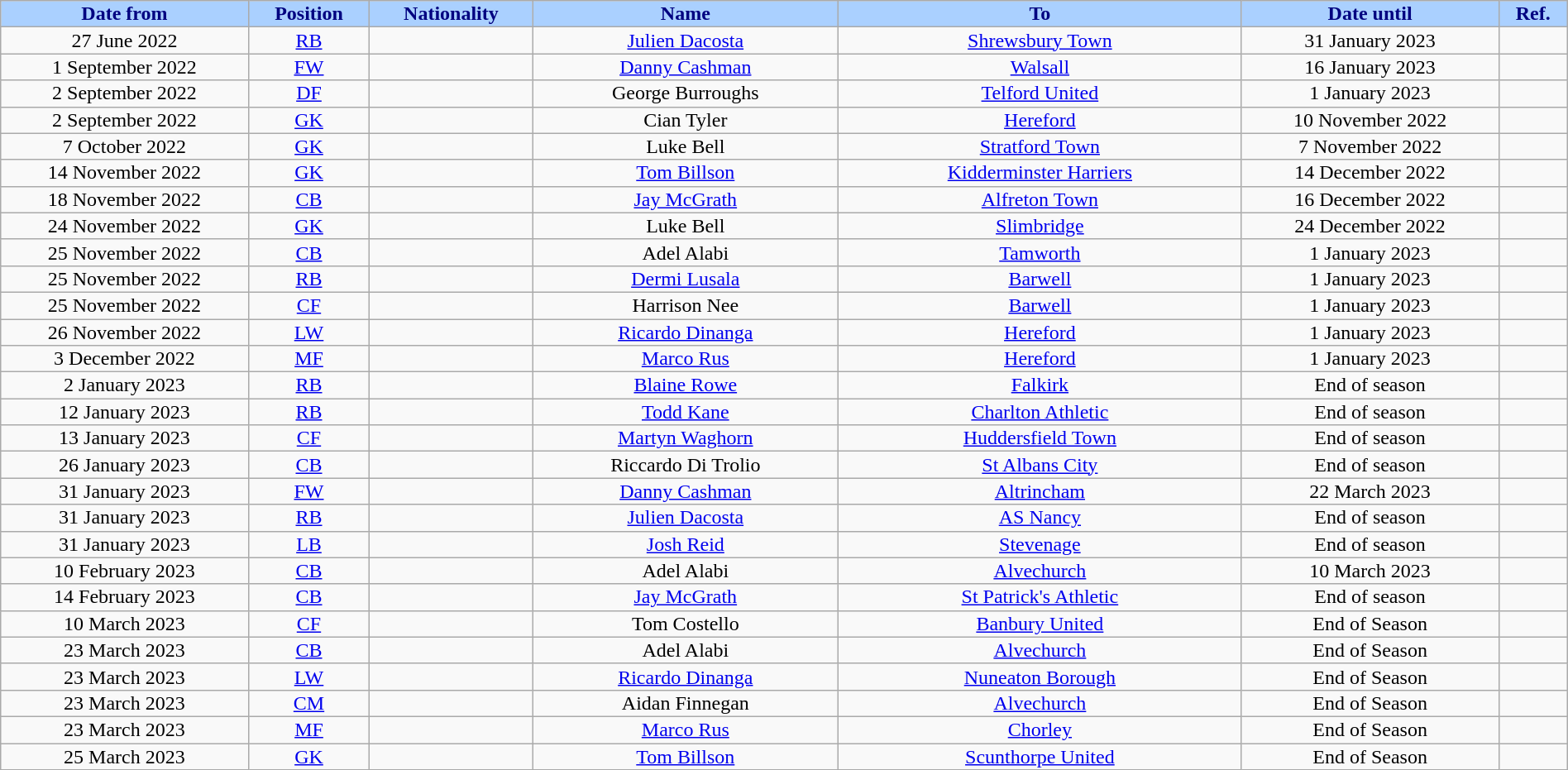<table class="wikitable sortable alternance" style="font-size:100%; text-align:center; line-height:14px; width:100%;">
<tr>
<th style="background:#AAD0FF; color:#000080; width:120px;">Date from</th>
<th style="background:#AAD0FF; color:#000080; width:50px;">Position</th>
<th style="background:#AAD0FF; color:#000080; width:50px;">Nationality</th>
<th style="background:#AAD0FF; color:#000080; width:150px;">Name</th>
<th style="background:#AAD0FF; color:#000080; width:200px;">To</th>
<th style="background:#AAD0FF; color:#000080; width:125px;">Date until</th>
<th style="background:#AAD0FF; color:#000080; width:25px;">Ref.</th>
</tr>
<tr>
<td>27 June 2022</td>
<td><a href='#'>RB</a></td>
<td></td>
<td><a href='#'>Julien Dacosta</a></td>
<td> <a href='#'>Shrewsbury Town</a></td>
<td>31 January 2023</td>
<td></td>
</tr>
<tr>
<td>1 September 2022</td>
<td><a href='#'>FW</a></td>
<td></td>
<td><a href='#'>Danny Cashman</a></td>
<td> <a href='#'>Walsall</a></td>
<td>16 January 2023</td>
<td></td>
</tr>
<tr>
<td>2 September 2022</td>
<td><a href='#'>DF</a></td>
<td></td>
<td>George Burroughs</td>
<td> <a href='#'>Telford United</a></td>
<td>1 January 2023</td>
<td></td>
</tr>
<tr>
<td>2 September 2022</td>
<td><a href='#'>GK</a></td>
<td></td>
<td>Cian Tyler</td>
<td> <a href='#'>Hereford</a></td>
<td>10 November 2022</td>
<td></td>
</tr>
<tr>
<td>7 October 2022</td>
<td><a href='#'>GK</a></td>
<td></td>
<td>Luke Bell</td>
<td> <a href='#'>Stratford Town</a></td>
<td>7 November 2022</td>
<td></td>
</tr>
<tr>
<td>14 November 2022</td>
<td><a href='#'>GK</a></td>
<td></td>
<td><a href='#'>Tom Billson</a></td>
<td> <a href='#'>Kidderminster Harriers</a></td>
<td>14 December 2022</td>
<td></td>
</tr>
<tr>
<td>18 November 2022</td>
<td><a href='#'>CB</a></td>
<td></td>
<td><a href='#'>Jay McGrath</a></td>
<td> <a href='#'>Alfreton Town</a></td>
<td>16 December 2022</td>
<td></td>
</tr>
<tr>
<td>24 November 2022</td>
<td><a href='#'>GK</a></td>
<td></td>
<td>Luke Bell</td>
<td> <a href='#'>Slimbridge</a></td>
<td>24 December 2022</td>
<td></td>
</tr>
<tr>
<td>25 November 2022</td>
<td><a href='#'>CB</a></td>
<td></td>
<td>Adel Alabi</td>
<td> <a href='#'>Tamworth</a></td>
<td>1 January 2023</td>
<td></td>
</tr>
<tr>
<td>25 November 2022</td>
<td><a href='#'>RB</a></td>
<td></td>
<td><a href='#'>Dermi Lusala</a></td>
<td> <a href='#'>Barwell</a></td>
<td>1 January 2023</td>
<td></td>
</tr>
<tr>
<td>25 November 2022</td>
<td><a href='#'>CF</a></td>
<td></td>
<td>Harrison Nee</td>
<td> <a href='#'>Barwell</a></td>
<td>1 January 2023</td>
<td></td>
</tr>
<tr>
<td>26 November 2022</td>
<td><a href='#'>LW</a></td>
<td></td>
<td><a href='#'>Ricardo Dinanga</a></td>
<td> <a href='#'>Hereford</a></td>
<td>1 January 2023</td>
<td></td>
</tr>
<tr>
<td>3 December 2022</td>
<td><a href='#'>MF</a></td>
<td></td>
<td><a href='#'>Marco Rus</a></td>
<td> <a href='#'>Hereford</a></td>
<td>1 January 2023</td>
<td></td>
</tr>
<tr>
<td>2 January 2023</td>
<td><a href='#'>RB</a></td>
<td></td>
<td><a href='#'>Blaine Rowe</a></td>
<td> <a href='#'>Falkirk</a></td>
<td>End of season</td>
<td></td>
</tr>
<tr>
<td>12 January 2023</td>
<td><a href='#'>RB</a></td>
<td></td>
<td><a href='#'>Todd Kane</a></td>
<td> <a href='#'>Charlton Athletic</a></td>
<td>End of season</td>
<td></td>
</tr>
<tr>
<td>13 January 2023</td>
<td><a href='#'>CF</a></td>
<td></td>
<td><a href='#'>Martyn Waghorn</a></td>
<td> <a href='#'>Huddersfield Town</a></td>
<td>End of season</td>
<td></td>
</tr>
<tr>
<td>26 January 2023</td>
<td><a href='#'>CB</a></td>
<td></td>
<td>Riccardo Di Trolio</td>
<td> <a href='#'>St Albans City</a></td>
<td>End of season</td>
<td></td>
</tr>
<tr>
<td>31 January 2023</td>
<td><a href='#'>FW</a></td>
<td></td>
<td><a href='#'>Danny Cashman</a></td>
<td> <a href='#'>Altrincham</a></td>
<td>22 March 2023</td>
<td></td>
</tr>
<tr>
<td>31 January 2023</td>
<td><a href='#'>RB</a></td>
<td></td>
<td><a href='#'>Julien Dacosta</a></td>
<td> <a href='#'>AS Nancy</a></td>
<td>End of season</td>
<td></td>
</tr>
<tr>
<td>31 January 2023</td>
<td><a href='#'>LB</a></td>
<td></td>
<td><a href='#'>Josh Reid</a></td>
<td> <a href='#'>Stevenage</a></td>
<td>End of season</td>
<td></td>
</tr>
<tr>
<td>10 February 2023</td>
<td><a href='#'>CB</a></td>
<td></td>
<td>Adel Alabi</td>
<td> <a href='#'>Alvechurch</a></td>
<td>10 March 2023</td>
<td></td>
</tr>
<tr>
<td>14 February 2023</td>
<td><a href='#'>CB</a></td>
<td></td>
<td><a href='#'>Jay McGrath</a></td>
<td> <a href='#'>St Patrick's Athletic</a></td>
<td>End of season</td>
<td></td>
</tr>
<tr>
<td>10 March 2023</td>
<td><a href='#'>CF</a></td>
<td></td>
<td>Tom Costello</td>
<td> <a href='#'>Banbury United</a></td>
<td>End of Season</td>
<td></td>
</tr>
<tr>
<td>23 March 2023</td>
<td><a href='#'>CB</a></td>
<td></td>
<td>Adel Alabi</td>
<td> <a href='#'>Alvechurch</a></td>
<td>End of Season</td>
<td></td>
</tr>
<tr>
<td>23 March 2023</td>
<td><a href='#'>LW</a></td>
<td></td>
<td><a href='#'>Ricardo Dinanga</a></td>
<td> <a href='#'>Nuneaton Borough</a></td>
<td>End of Season</td>
<td></td>
</tr>
<tr>
<td>23 March 2023</td>
<td><a href='#'>CM</a></td>
<td></td>
<td>Aidan Finnegan</td>
<td> <a href='#'>Alvechurch</a></td>
<td>End of Season</td>
<td></td>
</tr>
<tr>
<td>23 March 2023</td>
<td><a href='#'>MF</a></td>
<td></td>
<td><a href='#'>Marco Rus</a></td>
<td> <a href='#'>Chorley</a></td>
<td>End of Season</td>
<td></td>
</tr>
<tr>
<td>25 March 2023</td>
<td><a href='#'>GK</a></td>
<td></td>
<td><a href='#'>Tom Billson</a></td>
<td> <a href='#'>Scunthorpe United</a></td>
<td>End of Season</td>
<td></td>
</tr>
</table>
